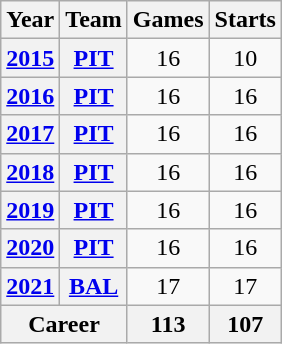<table class="wikitable" style="text-align: center;">
<tr>
<th>Year</th>
<th>Team</th>
<th>Games</th>
<th>Starts</th>
</tr>
<tr>
<th><a href='#'>2015</a></th>
<th><a href='#'>PIT</a></th>
<td>16</td>
<td>10</td>
</tr>
<tr>
<th><a href='#'>2016</a></th>
<th><a href='#'>PIT</a></th>
<td>16</td>
<td>16</td>
</tr>
<tr>
<th><a href='#'>2017</a></th>
<th><a href='#'>PIT</a></th>
<td>16</td>
<td>16</td>
</tr>
<tr>
<th><a href='#'>2018</a></th>
<th><a href='#'>PIT</a></th>
<td>16</td>
<td>16</td>
</tr>
<tr>
<th><a href='#'>2019</a></th>
<th><a href='#'>PIT</a></th>
<td>16</td>
<td>16</td>
</tr>
<tr>
<th><a href='#'>2020</a></th>
<th><a href='#'>PIT</a></th>
<td>16</td>
<td>16</td>
</tr>
<tr>
<th><a href='#'>2021</a></th>
<th><a href='#'>BAL</a></th>
<td>17</td>
<td>17</td>
</tr>
<tr>
<th colspan="2">Career</th>
<th>113</th>
<th>107</th>
</tr>
</table>
